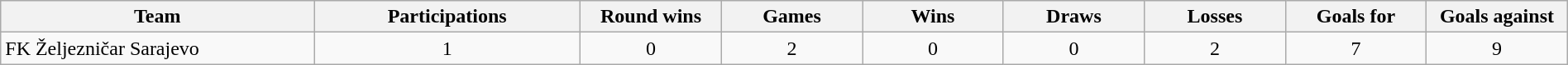<table class="wikitable sortable" style="width:100%; text-align:center">
<tr>
<th style="width:20%">Team</th>
<th style="width:17%">Participations</th>
<th style="width:9%">Round wins</th>
<th style="width:9%">Games</th>
<th style="width:9%">Wins</th>
<th style="width:9%">Draws</th>
<th style="width:9%">Losses</th>
<th style="width:9%">Goals for</th>
<th style="width:9%">Goals against</th>
</tr>
<tr>
<td style="text-align:left">FK Željezničar Sarajevo</td>
<td>1</td>
<td>0</td>
<td>2</td>
<td>0</td>
<td>0</td>
<td>2</td>
<td>7</td>
<td>9</td>
</tr>
</table>
